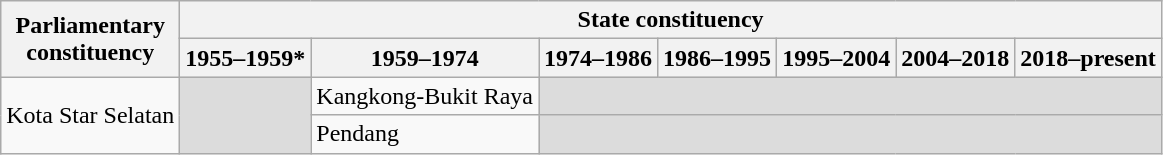<table class="wikitable">
<tr>
<th rowspan="2">Parliamentary<br>constituency</th>
<th colspan="7">State constituency</th>
</tr>
<tr>
<th>1955–1959*</th>
<th>1959–1974</th>
<th>1974–1986</th>
<th>1986–1995</th>
<th>1995–2004</th>
<th>2004–2018</th>
<th>2018–present</th>
</tr>
<tr>
<td rowspan="2">Kota Star Selatan</td>
<td rowspan="2" bgcolor="dcdcdc"></td>
<td>Kangkong-Bukit Raya</td>
<td colspan="5" bgcolor="dcdcdc"></td>
</tr>
<tr>
<td>Pendang</td>
<td colspan="5" bgcolor="dcdcdc"></td>
</tr>
</table>
